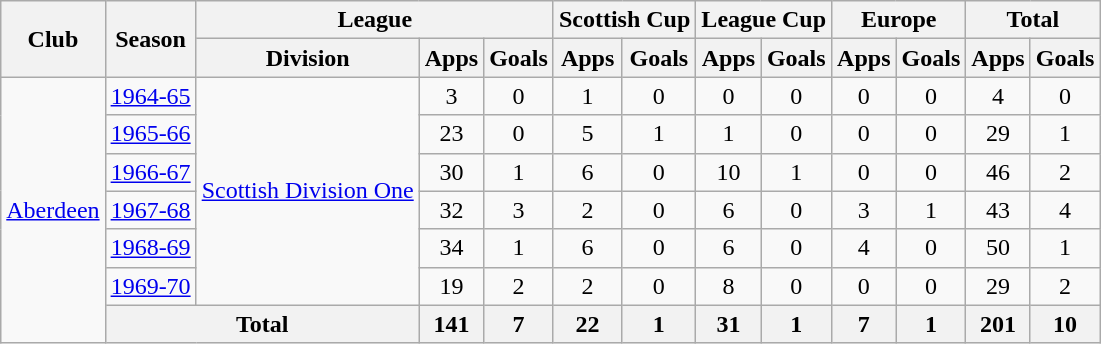<table class="wikitable" style="text-align:center">
<tr>
<th rowspan="2">Club</th>
<th rowspan="2">Season</th>
<th colspan="3">League</th>
<th colspan="2">Scottish Cup</th>
<th colspan="2">League Cup</th>
<th colspan="2">Europe</th>
<th colspan="2">Total</th>
</tr>
<tr>
<th>Division</th>
<th>Apps</th>
<th>Goals</th>
<th>Apps</th>
<th>Goals</th>
<th>Apps</th>
<th>Goals</th>
<th>Apps</th>
<th>Goals</th>
<th>Apps</th>
<th>Goals</th>
</tr>
<tr>
<td rowspan="7"><a href='#'>Aberdeen</a></td>
<td><a href='#'>1964-65</a></td>
<td rowspan="6"><a href='#'>Scottish Division One</a></td>
<td>3</td>
<td>0</td>
<td>1</td>
<td>0</td>
<td>0</td>
<td>0</td>
<td>0</td>
<td>0</td>
<td>4</td>
<td>0</td>
</tr>
<tr>
<td><a href='#'>1965-66</a></td>
<td>23</td>
<td>0</td>
<td>5</td>
<td>1</td>
<td>1</td>
<td>0</td>
<td>0</td>
<td>0</td>
<td>29</td>
<td>1</td>
</tr>
<tr>
<td><a href='#'>1966-67</a></td>
<td>30</td>
<td>1</td>
<td>6</td>
<td>0</td>
<td>10</td>
<td>1</td>
<td>0</td>
<td>0</td>
<td>46</td>
<td>2</td>
</tr>
<tr>
<td><a href='#'>1967-68</a></td>
<td>32</td>
<td>3</td>
<td>2</td>
<td>0</td>
<td>6</td>
<td>0</td>
<td>3</td>
<td>1</td>
<td>43</td>
<td>4</td>
</tr>
<tr>
<td><a href='#'>1968-69</a></td>
<td>34</td>
<td>1</td>
<td>6</td>
<td>0</td>
<td>6</td>
<td>0</td>
<td>4</td>
<td>0</td>
<td>50</td>
<td>1</td>
</tr>
<tr>
<td><a href='#'>1969-70</a></td>
<td>19</td>
<td>2</td>
<td>2</td>
<td>0</td>
<td>8</td>
<td>0</td>
<td>0</td>
<td>0</td>
<td>29</td>
<td>2</td>
</tr>
<tr>
<th colspan="2">Total</th>
<th>141</th>
<th>7</th>
<th>22</th>
<th>1</th>
<th>31</th>
<th>1</th>
<th>7</th>
<th>1</th>
<th>201</th>
<th>10</th>
</tr>
</table>
